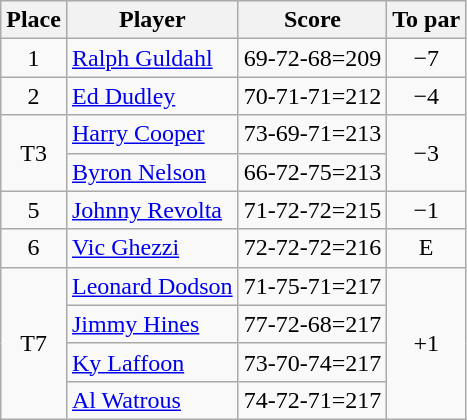<table class="wikitable">
<tr>
<th>Place</th>
<th>Player</th>
<th>Score</th>
<th>To par</th>
</tr>
<tr>
<td align="center">1</td>
<td> <a href='#'>Ralph Guldahl</a></td>
<td>69-72-68=209</td>
<td align="center">−7</td>
</tr>
<tr>
<td align="center">2</td>
<td> <a href='#'>Ed Dudley</a></td>
<td>70-71-71=212</td>
<td align="center">−4</td>
</tr>
<tr>
<td rowspan=2 align="center">T3</td>
<td> <a href='#'>Harry Cooper</a></td>
<td>73-69-71=213</td>
<td rowspan=2 align="center">−3</td>
</tr>
<tr>
<td> <a href='#'>Byron Nelson</a></td>
<td>66-72-75=213</td>
</tr>
<tr>
<td align="center">5</td>
<td> <a href='#'>Johnny Revolta</a></td>
<td>71-72-72=215</td>
<td align="center">−1</td>
</tr>
<tr>
<td align="center">6</td>
<td> <a href='#'>Vic Ghezzi</a></td>
<td>72-72-72=216</td>
<td align="center">E</td>
</tr>
<tr>
<td rowspan=4 align="center">T7</td>
<td> <a href='#'>Leonard Dodson</a></td>
<td>71-75-71=217</td>
<td rowspan=4 align="center">+1</td>
</tr>
<tr>
<td> <a href='#'>Jimmy Hines</a></td>
<td>77-72-68=217</td>
</tr>
<tr>
<td> <a href='#'>Ky Laffoon</a></td>
<td>73-70-74=217</td>
</tr>
<tr>
<td> <a href='#'>Al Watrous</a></td>
<td>74-72-71=217</td>
</tr>
</table>
